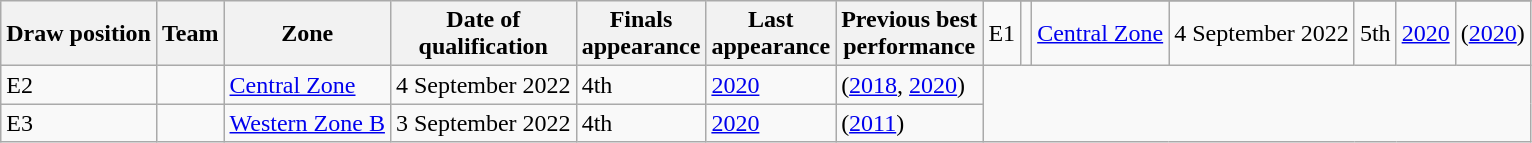<table class="wikitable sortable">
<tr>
<th rowspan=2>Draw position</th>
<th rowspan=2>Team</th>
<th rowspan=2>Zone</th>
<th rowspan=2>Date of<br>qualification</th>
<th rowspan=2>Finals<br>appearance</th>
<th rowspan=2>Last<br>appearance</th>
<th rowspan=2>Previous best<br>performance</th>
</tr>
<tr>
<td>E1</td>
<td style=white-space:nowrap></td>
<td><a href='#'>Central Zone</a></td>
<td data-sort-value="3">4 September 2022</td>
<td>5th</td>
<td><a href='#'>2020</a></td>
<td data-sort-value="1.1"> (<a href='#'>2020</a>)</td>
</tr>
<tr>
<td>E2</td>
<td style=white-space:nowrap></td>
<td><a href='#'>Central Zone</a></td>
<td data-sort-value="3">4 September 2022</td>
<td>4th</td>
<td><a href='#'>2020</a></td>
<td data-sort-value="1.1"> (<a href='#'>2018</a>, <a href='#'>2020</a>)</td>
</tr>
<tr>
<td>E3</td>
<td style=white-space:nowrap></td>
<td><a href='#'>Western Zone B</a></td>
<td data-sort-value="3">3 September 2022</td>
<td>4th</td>
<td><a href='#'>2020</a></td>
<td data-sort-value="1.1"> (<a href='#'>2011</a>)</td>
</tr>
</table>
